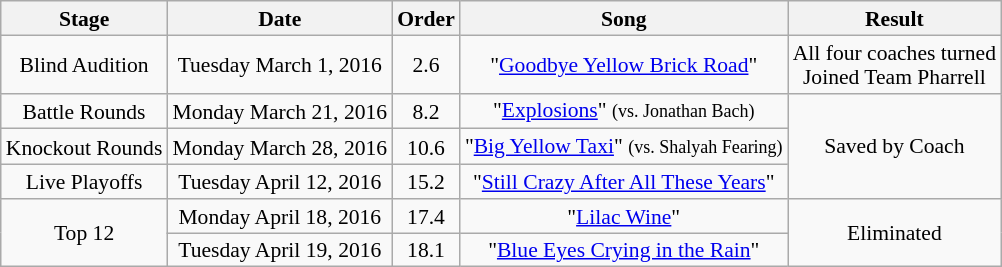<table class="wikitable" style="text-align:center; font-size:90%; line-height:16px;">
<tr>
<th>Stage</th>
<th>Date</th>
<th>Order</th>
<th>Song</th>
<th>Result</th>
</tr>
<tr>
<td>Blind Audition</td>
<td>Tuesday March 1, 2016</td>
<td>2.6</td>
<td>"<a href='#'>Goodbye Yellow Brick Road</a>"</td>
<td>All four coaches turned <br> Joined Team Pharrell</td>
</tr>
<tr>
<td>Battle Rounds</td>
<td>Monday March 21, 2016</td>
<td>8.2</td>
<td>"<a href='#'>Explosions</a>" <small>(vs. Jonathan Bach)</small></td>
<td rowspan=3>Saved by Coach</td>
</tr>
<tr>
<td>Knockout Rounds</td>
<td>Monday March 28, 2016</td>
<td>10.6</td>
<td>"<a href='#'>Big Yellow Taxi</a>" <small>(vs. Shalyah Fearing)</small></td>
</tr>
<tr>
<td>Live Playoffs</td>
<td>Tuesday April 12, 2016</td>
<td>15.2</td>
<td>"<a href='#'>Still Crazy After All These Years</a>"</td>
</tr>
<tr>
<td rowspan=2>Top 12</td>
<td>Monday April 18, 2016</td>
<td>17.4</td>
<td>"<a href='#'>Lilac Wine</a>"</td>
<td rowspan=2>Eliminated</td>
</tr>
<tr>
<td>Tuesday April 19, 2016</td>
<td>18.1</td>
<td>"<a href='#'>Blue Eyes Crying in the Rain</a>"</td>
</tr>
</table>
